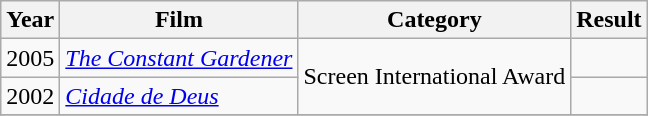<table class="wikitable">
<tr>
<th>Year</th>
<th>Film</th>
<th>Category</th>
<th>Result</th>
</tr>
<tr>
<td>2005</td>
<td><em><a href='#'>The Constant Gardener</a></em></td>
<td rowspan="2">Screen International Award</td>
<td></td>
</tr>
<tr>
<td>2002</td>
<td><em><a href='#'>Cidade de Deus</a></em></td>
<td></td>
</tr>
<tr>
</tr>
</table>
